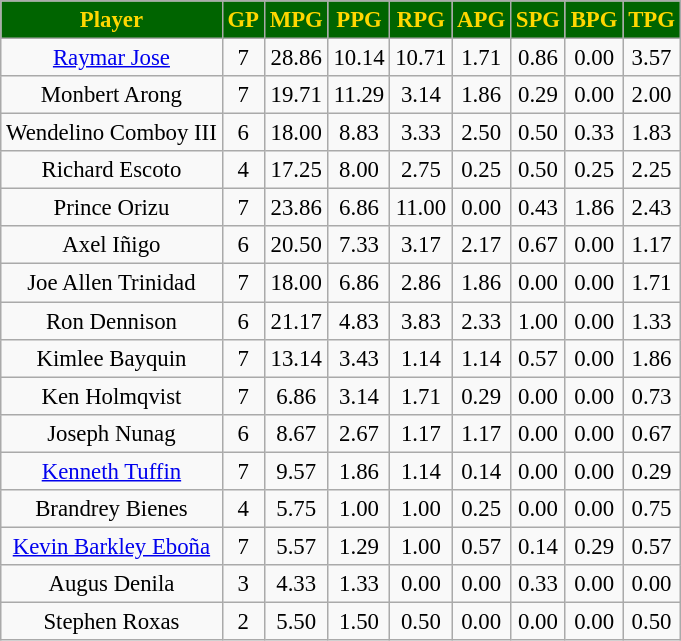<table class="wikitable sortable" style="font-size:95%; text-align: center">
<tr>
<th style="background:#006400; color:#FFD700;" text-align: center">Player</th>
<th style="background:#006400; color:#FFD700;" text-align: center">GP</th>
<th style="background:#006400; color:#FFD700;" text-align: center">MPG</th>
<th style="background:#006400; color:#FFD700;" text-align: center">PPG</th>
<th style="background:#006400; color:#FFD700;" text-align: center">RPG</th>
<th style="background:#006400; color:#FFD700;" text-align: center">APG</th>
<th style="background:#006400; color:#FFD700;" text-align: center">SPG</th>
<th style="background:#006400; color:#FFD700;" text-align: center">BPG</th>
<th style="background:#006400; color:#FFD700;" text-align: center">TPG</th>
</tr>
<tr>
<td sortname><a href='#'>Raymar Jose</a></td>
<td>7</td>
<td>28.86</td>
<td>10.14</td>
<td>10.71</td>
<td>1.71</td>
<td>0.86</td>
<td>0.00</td>
<td>3.57</td>
</tr>
<tr>
<td sortname>Monbert Arong</td>
<td>7</td>
<td>19.71</td>
<td>11.29</td>
<td>3.14</td>
<td>1.86</td>
<td>0.29</td>
<td>0.00</td>
<td>2.00</td>
</tr>
<tr>
<td sortname>Wendelino Comboy III</td>
<td>6</td>
<td>18.00</td>
<td>8.83</td>
<td>3.33</td>
<td>2.50</td>
<td>0.50</td>
<td>0.33</td>
<td>1.83</td>
</tr>
<tr>
<td sortname>Richard Escoto</td>
<td>4</td>
<td>17.25</td>
<td>8.00</td>
<td>2.75</td>
<td>0.25</td>
<td>0.50</td>
<td>0.25</td>
<td>2.25</td>
</tr>
<tr>
<td sortname>Prince Orizu</td>
<td>7</td>
<td>23.86</td>
<td>6.86</td>
<td>11.00</td>
<td>0.00</td>
<td>0.43</td>
<td>1.86</td>
<td>2.43</td>
</tr>
<tr>
<td sortname>Axel Iñigo</td>
<td>6</td>
<td>20.50</td>
<td>7.33</td>
<td>3.17</td>
<td>2.17</td>
<td>0.67</td>
<td>0.00</td>
<td>1.17</td>
</tr>
<tr>
<td sortname>Joe Allen Trinidad</td>
<td>7</td>
<td>18.00</td>
<td>6.86</td>
<td>2.86</td>
<td>1.86</td>
<td>0.00</td>
<td>0.00</td>
<td>1.71</td>
</tr>
<tr>
<td sortname>Ron Dennison</td>
<td>6</td>
<td>21.17</td>
<td>4.83</td>
<td>3.83</td>
<td>2.33</td>
<td>1.00</td>
<td>0.00</td>
<td>1.33</td>
</tr>
<tr>
<td sortname>Kimlee Bayquin</td>
<td>7</td>
<td>13.14</td>
<td>3.43</td>
<td>1.14</td>
<td>1.14</td>
<td>0.57</td>
<td>0.00</td>
<td>1.86</td>
</tr>
<tr>
<td sortname>Ken Holmqvist</td>
<td>7</td>
<td>6.86</td>
<td>3.14</td>
<td>1.71</td>
<td>0.29</td>
<td>0.00</td>
<td>0.00</td>
<td>0.73</td>
</tr>
<tr>
<td sortname>Joseph Nunag</td>
<td>6</td>
<td>8.67</td>
<td>2.67</td>
<td>1.17</td>
<td>1.17</td>
<td>0.00</td>
<td>0.00</td>
<td>0.67</td>
</tr>
<tr>
<td sortname><a href='#'>Kenneth Tuffin</a></td>
<td>7</td>
<td>9.57</td>
<td>1.86</td>
<td>1.14</td>
<td>0.14</td>
<td>0.00</td>
<td>0.00</td>
<td>0.29</td>
</tr>
<tr>
<td sortname>Brandrey Bienes</td>
<td>4</td>
<td>5.75</td>
<td>1.00</td>
<td>1.00</td>
<td>0.25</td>
<td>0.00</td>
<td>0.00</td>
<td>0.75</td>
</tr>
<tr>
<td sortname><a href='#'>Kevin Barkley Eboña</a></td>
<td>7</td>
<td>5.57</td>
<td>1.29</td>
<td>1.00</td>
<td>0.57</td>
<td>0.14</td>
<td>0.29</td>
<td>0.57</td>
</tr>
<tr>
<td sortname>Augus Denila</td>
<td>3</td>
<td>4.33</td>
<td>1.33</td>
<td>0.00</td>
<td>0.00</td>
<td>0.33</td>
<td>0.00</td>
<td>0.00</td>
</tr>
<tr>
<td sortname>Stephen Roxas</td>
<td>2</td>
<td>5.50</td>
<td>1.50</td>
<td>0.50</td>
<td>0.00</td>
<td>0.00</td>
<td>0.00</td>
<td>0.50</td>
</tr>
</table>
